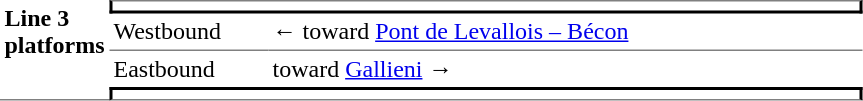<table border=0 cellspacing=0 cellpadding=3>
<tr>
<td style="border-bottom:solid 1px gray;" width=50 rowspan=10 valign=top><strong>Line 3 platforms</strong></td>
<td style="border-top:solid 1px gray;border-right:solid 2px black;border-left:solid 2px black;border-bottom:solid 2px black;text-align:center;" colspan=2></td>
</tr>
<tr>
<td style="border-bottom:solid 1px gray;" width=100>Westbound</td>
<td style="border-bottom:solid 1px gray;" width=390>←   toward <a href='#'>Pont de Levallois – Bécon</a> </td>
</tr>
<tr>
<td>Eastbound</td>
<td>   toward <a href='#'>Gallieni</a>  →</td>
</tr>
<tr>
<td style="border-top:solid 2px black;border-right:solid 2px black;border-left:solid 2px black;border-bottom:solid 1px gray;text-align:center;" colspan=2></td>
</tr>
</table>
